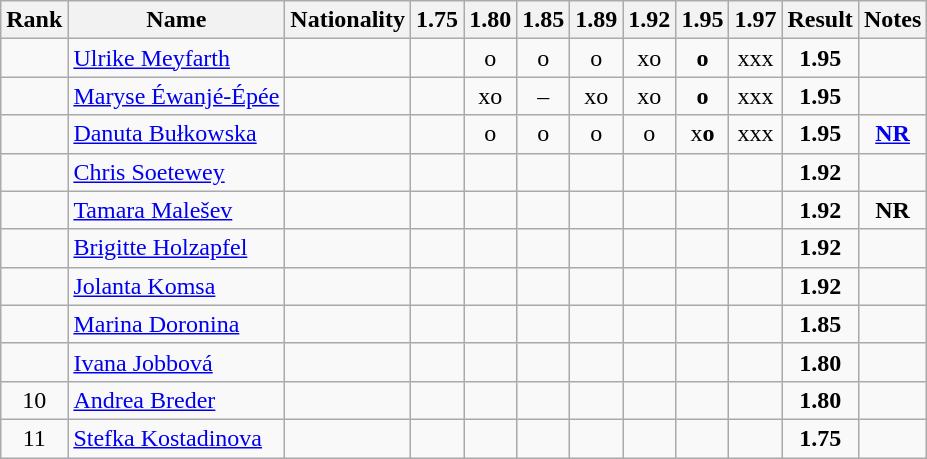<table class="wikitable sortable" style="text-align:center">
<tr>
<th>Rank</th>
<th>Name</th>
<th>Nationality</th>
<th>1.75</th>
<th>1.80</th>
<th>1.85</th>
<th>1.89</th>
<th>1.92</th>
<th>1.95</th>
<th>1.97</th>
<th>Result</th>
<th>Notes</th>
</tr>
<tr>
<td></td>
<td align="left"><a href='#'>Ulrike Meyfarth</a></td>
<td align=left></td>
<td></td>
<td>o</td>
<td>o</td>
<td>o</td>
<td>xo</td>
<td><strong>o</strong></td>
<td>xxx</td>
<td><strong>1.95</strong></td>
<td></td>
</tr>
<tr>
<td></td>
<td align="left"><a href='#'>Maryse Éwanjé-Épée</a></td>
<td align=left></td>
<td></td>
<td>xo</td>
<td>–</td>
<td>xo</td>
<td>xo</td>
<td><strong>o</strong></td>
<td>xxx</td>
<td><strong>1.95</strong></td>
<td></td>
</tr>
<tr>
<td></td>
<td align="left"><a href='#'>Danuta Bułkowska</a></td>
<td align=left></td>
<td></td>
<td>o</td>
<td>o</td>
<td>o</td>
<td>o</td>
<td>x<strong>o</strong></td>
<td>xxx</td>
<td><strong>1.95</strong></td>
<td><strong><a href='#'>NR</a></strong></td>
</tr>
<tr>
<td></td>
<td align="left"><a href='#'>Chris Soetewey</a></td>
<td align=left></td>
<td></td>
<td></td>
<td></td>
<td></td>
<td></td>
<td></td>
<td></td>
<td><strong>1.92</strong></td>
<td></td>
</tr>
<tr>
<td></td>
<td align="left"><a href='#'>Tamara Malešev</a></td>
<td align=left></td>
<td></td>
<td></td>
<td></td>
<td></td>
<td></td>
<td></td>
<td></td>
<td><strong>1.92</strong></td>
<td><strong>NR</strong></td>
</tr>
<tr>
<td></td>
<td align="left"><a href='#'>Brigitte Holzapfel</a></td>
<td align=left></td>
<td></td>
<td></td>
<td></td>
<td></td>
<td></td>
<td></td>
<td></td>
<td><strong>1.92</strong></td>
<td></td>
</tr>
<tr>
<td></td>
<td align="left"><a href='#'>Jolanta Komsa</a></td>
<td align=left></td>
<td></td>
<td></td>
<td></td>
<td></td>
<td></td>
<td></td>
<td></td>
<td><strong>1.92</strong></td>
<td></td>
</tr>
<tr>
<td></td>
<td align="left"><a href='#'>Marina Doronina</a></td>
<td align=left></td>
<td></td>
<td></td>
<td></td>
<td></td>
<td></td>
<td></td>
<td></td>
<td><strong>1.85</strong></td>
<td></td>
</tr>
<tr>
<td></td>
<td align="left"><a href='#'>Ivana Jobbová</a></td>
<td align=left></td>
<td></td>
<td></td>
<td></td>
<td></td>
<td></td>
<td></td>
<td></td>
<td><strong>1.80</strong></td>
<td></td>
</tr>
<tr>
<td>10</td>
<td align="left"><a href='#'>Andrea Breder</a></td>
<td align=left></td>
<td></td>
<td></td>
<td></td>
<td></td>
<td></td>
<td></td>
<td></td>
<td><strong>1.80</strong></td>
<td></td>
</tr>
<tr>
<td>11</td>
<td align="left"><a href='#'>Stefka Kostadinova</a></td>
<td align=left></td>
<td></td>
<td></td>
<td></td>
<td></td>
<td></td>
<td></td>
<td></td>
<td><strong>1.75</strong></td>
<td></td>
</tr>
</table>
